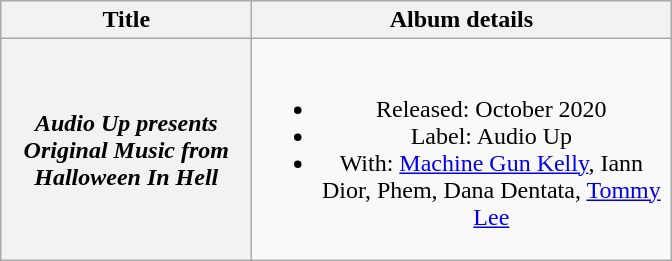<table class="wikitable plainrowheaders" style="text-align:center;">
<tr>
<th scope="col" style="width:10em;">Title</th>
<th scope="col" style="width:17em;">Album details</th>
</tr>
<tr>
<th scope="row"><em>Audio Up presents Original Music from Halloween In Hell</em></th>
<td><br><ul><li>Released: October 2020</li><li>Label: Audio Up</li><li>With: <a href='#'>Machine Gun Kelly</a>, Iann Dior, Phem, Dana Dentata, <a href='#'>Tommy Lee</a></li></ul></td>
</tr>
</table>
